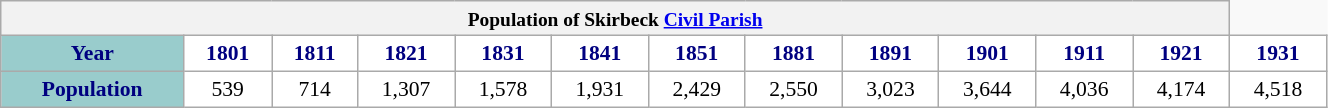<table class="wikitable" style="font-size:90%; width:70%; border:0; text-align:center; line-height:120%;">
<tr>
<th colspan="12" style="text-align:center;font-size:90%;">Population of Skirbeck <a href='#'>Civil Parish</a></th>
</tr>
<tr>
<th style="background:#9cc; color:navy; height:17px;">Year</th>
<th style="background:#fff; color:navy;">1801</th>
<th style="background:#fff; color:navy;">1811</th>
<th style="background:#fff; color:navy;">1821</th>
<th style="background:#fff; color:navy;">1831</th>
<th style="background:#fff; color:navy;">1841</th>
<th style="background:#fff; color:navy;">1851</th>
<th style="background:#fff; color:navy;">1881</th>
<th style="background:#fff; color:navy;">1891</th>
<th style="background:#fff; color:navy;">1901</th>
<th style="background:#fff; color:navy;">1911</th>
<th style="background:#fff; color:navy;">1921</th>
<th style="background:#fff; color:navy;">1931</th>
</tr>
<tr style="text-align:center;">
<th style="background:#9cc; color:navy; height:17px;">Population</th>
<td style="background:#fff; color:black;">539</td>
<td style="background:#fff; color:black;">714</td>
<td style="background:#fff; color:black;">1,307</td>
<td style="background:#fff; color:black;">1,578</td>
<td style="background:#fff; color:black;">1,931</td>
<td style="background:#fff; color:black;">2,429</td>
<td style="background:#fff; color:black;">2,550</td>
<td style="background:#fff; color:black;">3,023</td>
<td style="background:#fff; color:black;">3,644</td>
<td style="background:#fff; color:black;">4,036</td>
<td style="background:#fff; color:black;">4,174</td>
<td style="background:#fff; color:black;">4,518</td>
</tr>
</table>
